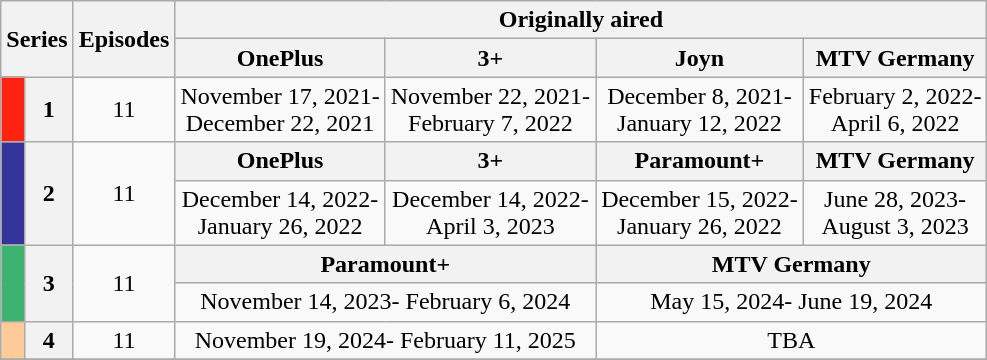<table class="wikitable plainrowheaders" style="text-align:center;">
<tr>
<th colspan="2" rowspan="2">Series</th>
<th rowspan="2">Episodes</th>
<th colspan="4">Originally aired</th>
</tr>
<tr>
<th>OnePlus</th>
<th>3+</th>
<th>Joyn</th>
<th>MTV Germany</th>
</tr>
<tr>
<td style="background:#FF2211;"></td>
<th>1</th>
<td>11</td>
<td>November 17, 2021-<br>December 22, 2021</td>
<td>November 22, 2021-<br>February 7, 2022</td>
<td>December 8, 2021-<br>January 12, 2022</td>
<td>February 2, 2022-<br>April 6, 2022</td>
</tr>
<tr>
<td rowspan="2" style="background:#333399;"></td>
<th rowspan="2">2</th>
<td rowspan="2">11</td>
<th>OnePlus</th>
<th>3+</th>
<th>Paramount+</th>
<th>MTV <strong>Germany</strong></th>
</tr>
<tr>
<td>December 14, 2022-<br>January 26, 2022</td>
<td>December 14, 2022-<br>April 3, 2023</td>
<td>December 15, 2022-<br>January 26, 2022</td>
<td>June 28, 2023-<br>August 3, 2023</td>
</tr>
<tr>
<td rowspan="2" style="background:#3CB371;"></td>
<th rowspan="2">3</th>
<td rowspan="2">11</td>
<th colspan="2">Paramount+</th>
<th colspan="2">MTV Germany</th>
</tr>
<tr>
<td colspan="2">November 14, 2023- February 6, 2024</td>
<td colspan="2">May 15, 2024- June 19, 2024</td>
</tr>
<tr>
<td style="background:#FFCC99;"></td>
<th>4</th>
<td>11</td>
<td colspan="2">November 19, 2024- February 11, 2025</td>
<td colspan="2">TBA</td>
</tr>
<tr>
</tr>
</table>
